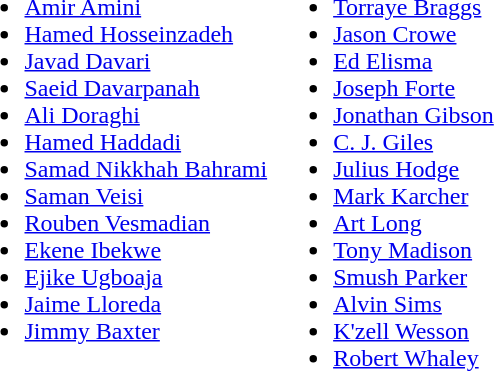<table>
<tr style="vertical-align: top;">
<td><br><ul><li> <a href='#'>Amir Amini</a></li><li> <a href='#'>Hamed Hosseinzadeh</a></li><li> <a href='#'>Javad Davari</a></li><li> <a href='#'>Saeid Davarpanah</a></li><li> <a href='#'>Ali Doraghi</a></li><li> <a href='#'>Hamed Haddadi</a></li><li> <a href='#'>Samad Nikkhah Bahrami</a></li><li> <a href='#'>Saman Veisi</a></li><li> <a href='#'>Rouben Vesmadian</a></li><li> <a href='#'>Ekene Ibekwe</a></li><li> <a href='#'>Ejike Ugboaja</a></li><li> <a href='#'>Jaime Lloreda</a></li><li> <a href='#'>Jimmy Baxter</a></li></ul></td>
<td><br><ul><li> <a href='#'>Torraye Braggs</a></li><li> <a href='#'>Jason Crowe</a></li><li> <a href='#'>Ed Elisma</a></li><li> <a href='#'>Joseph Forte</a></li><li> <a href='#'>Jonathan Gibson</a></li><li> <a href='#'>C. J. Giles</a></li><li> <a href='#'>Julius Hodge</a></li><li> <a href='#'>Mark Karcher</a></li><li> <a href='#'>Art Long</a></li><li> <a href='#'>Tony Madison</a></li><li> <a href='#'>Smush Parker</a></li><li> <a href='#'>Alvin Sims</a></li><li> <a href='#'>K'zell Wesson</a></li><li> <a href='#'>Robert Whaley</a></li></ul></td>
</tr>
</table>
